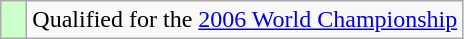<table class="wikitable">
<tr>
<td width=10px bgcolor="#ccffcc"></td>
<td>Qualified for the <a href='#'>2006 World Championship</a></td>
</tr>
</table>
